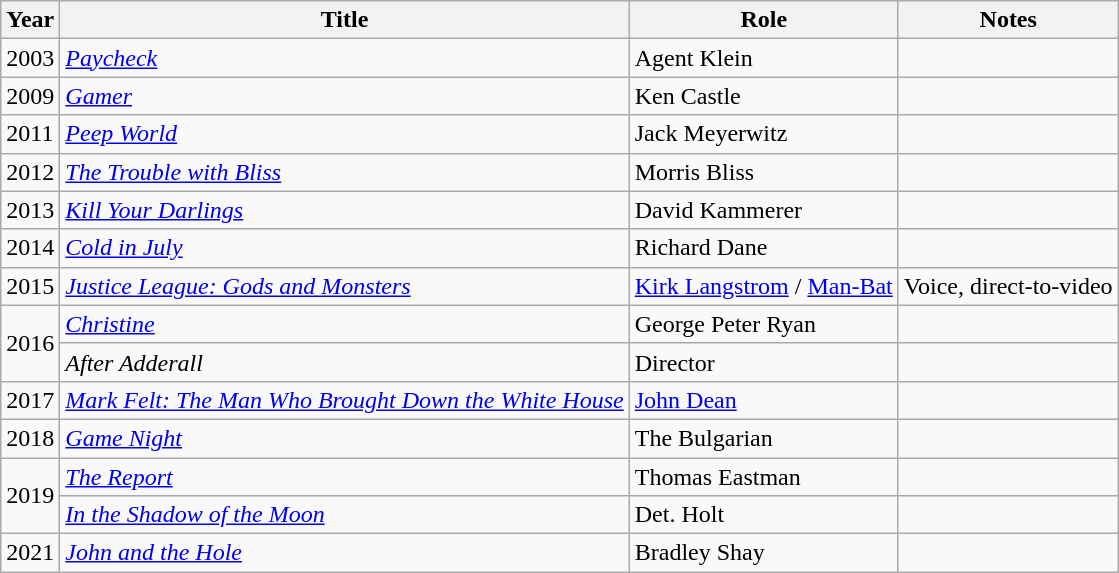<table class="wikitable sortable">
<tr>
<th>Year</th>
<th>Title</th>
<th>Role</th>
<th class="unsortable">Notes</th>
</tr>
<tr>
<td>2003</td>
<td><em><a href='#'>Paycheck</a></em></td>
<td>Agent Klein</td>
<td></td>
</tr>
<tr>
<td>2009</td>
<td><em><a href='#'>Gamer</a></em></td>
<td>Ken Castle</td>
<td></td>
</tr>
<tr>
<td>2011</td>
<td><em><a href='#'>Peep World</a></em></td>
<td>Jack Meyerwitz</td>
<td></td>
</tr>
<tr>
<td>2012</td>
<td><em><a href='#'>The Trouble with Bliss</a></em></td>
<td>Morris Bliss</td>
<td></td>
</tr>
<tr>
<td>2013</td>
<td><em><a href='#'>Kill Your Darlings</a></em></td>
<td>David Kammerer</td>
<td></td>
</tr>
<tr>
<td>2014</td>
<td><em><a href='#'>Cold in July</a></em></td>
<td>Richard Dane</td>
<td></td>
</tr>
<tr>
<td>2015</td>
<td><em><a href='#'>Justice League: Gods and Monsters</a></em></td>
<td><a href='#'>Kirk Langstrom</a> / <a href='#'>Man-Bat</a></td>
<td>Voice, direct-to-video</td>
</tr>
<tr>
<td rowspan="2">2016</td>
<td><em><a href='#'>Christine</a></em></td>
<td>George Peter Ryan</td>
<td></td>
</tr>
<tr>
<td><em>After Adderall</em></td>
<td>Director</td>
<td></td>
</tr>
<tr>
<td>2017</td>
<td><em><a href='#'>Mark Felt: The Man Who Brought Down the White House</a></em></td>
<td><a href='#'>John Dean</a></td>
<td></td>
</tr>
<tr>
<td>2018</td>
<td><em><a href='#'>Game Night</a></em></td>
<td>The Bulgarian</td>
<td></td>
</tr>
<tr>
<td rowspan="2">2019</td>
<td><em><a href='#'>The Report</a></em></td>
<td>Thomas Eastman</td>
<td></td>
</tr>
<tr>
<td><em><a href='#'>In the Shadow of the Moon</a></em></td>
<td>Det. Holt</td>
<td></td>
</tr>
<tr>
<td>2021</td>
<td><em><a href='#'>John and the Hole</a></em></td>
<td>Bradley Shay</td>
<td></td>
</tr>
</table>
